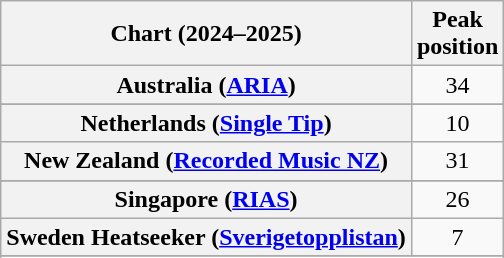<table class="wikitable sortable plainrowheaders" style="text-align:center">
<tr>
<th scope="col">Chart (2024–2025)</th>
<th scope="col">Peak<br>position</th>
</tr>
<tr>
<th scope="row">Australia (<a href='#'>ARIA</a>)</th>
<td>34</td>
</tr>
<tr>
</tr>
<tr>
</tr>
<tr>
</tr>
<tr>
</tr>
<tr>
</tr>
<tr>
</tr>
<tr>
<th scope="row">Netherlands (<a href='#'>Single Tip</a>)</th>
<td>10</td>
</tr>
<tr>
<th scope="row">New Zealand (<a href='#'>Recorded Music NZ</a>)</th>
<td>31</td>
</tr>
<tr>
</tr>
<tr>
<th scope="row">Singapore (<a href='#'>RIAS</a>)</th>
<td>26</td>
</tr>
<tr>
<th scope="row">Sweden Heatseeker (<a href='#'>Sverigetopplistan</a>)</th>
<td>7</td>
</tr>
<tr>
</tr>
<tr>
</tr>
<tr>
</tr>
</table>
